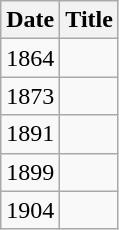<table class="wikitable">
<tr>
<th>Date</th>
<th>Title</th>
</tr>
<tr>
<td>1864</td>
<td></td>
</tr>
<tr>
<td>1873</td>
<td></td>
</tr>
<tr>
<td>1891</td>
<td></td>
</tr>
<tr>
<td>1899</td>
<td></td>
</tr>
<tr>
<td>1904</td>
<td></td>
</tr>
</table>
